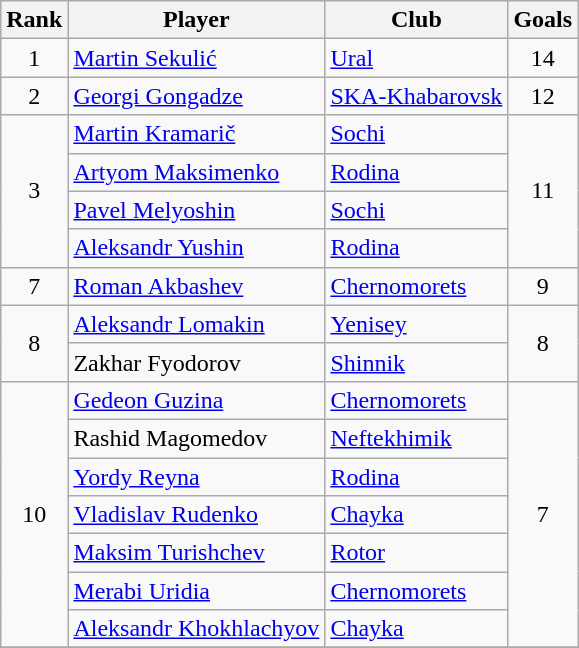<table class="wikitable" style="text-align:center">
<tr>
<th>Rank</th>
<th>Player</th>
<th>Club</th>
<th>Goals</th>
</tr>
<tr>
<td>1</td>
<td style="text-align: left;"> <a href='#'>Martin Sekulić</a></td>
<td style="text-align: left;"><a href='#'>Ural</a></td>
<td>14</td>
</tr>
<tr>
<td>2</td>
<td style="text-align: left;"> <a href='#'>Georgi Gongadze</a></td>
<td style="text-align: left;"><a href='#'>SKA-Khabarovsk</a></td>
<td>12</td>
</tr>
<tr>
<td rowspan="4">3</td>
<td style="text-align: left;"> <a href='#'>Martin Kramarič</a></td>
<td style="text-align: left;"><a href='#'>Sochi</a></td>
<td rowspan="4">11</td>
</tr>
<tr>
<td style="text-align: left;"> <a href='#'>Artyom Maksimenko</a></td>
<td style="text-align: left;"><a href='#'>Rodina</a></td>
</tr>
<tr>
<td style="text-align: left;"> <a href='#'>Pavel Melyoshin</a></td>
<td style="text-align: left;"><a href='#'>Sochi</a></td>
</tr>
<tr>
<td style="text-align: left;"> <a href='#'>Aleksandr Yushin</a></td>
<td style="text-align: left;"><a href='#'>Rodina</a></td>
</tr>
<tr>
<td>7</td>
<td style="text-align: left;"> <a href='#'>Roman Akbashev</a></td>
<td style="text-align: left;"><a href='#'>Chernomorets</a></td>
<td>9</td>
</tr>
<tr>
<td rowspan="2">8</td>
<td style="text-align: left;"> <a href='#'>Aleksandr Lomakin</a></td>
<td style="text-align: left;"><a href='#'>Yenisey</a></td>
<td rowspan="2">8</td>
</tr>
<tr>
<td style="text-align: left;"> Zakhar Fyodorov</td>
<td style="text-align: left;"><a href='#'>Shinnik</a></td>
</tr>
<tr>
<td rowspan="7">10</td>
<td style="text-align: left;"> <a href='#'>Gedeon Guzina</a></td>
<td style="text-align: left;"><a href='#'>Chernomorets</a></td>
<td rowspan="7">7</td>
</tr>
<tr>
<td style="text-align: left;"> Rashid Magomedov</td>
<td style="text-align: left;"><a href='#'>Neftekhimik</a></td>
</tr>
<tr>
<td style="text-align: left;"> <a href='#'>Yordy Reyna</a></td>
<td style="text-align: left;"><a href='#'>Rodina</a></td>
</tr>
<tr>
<td style="text-align: left;"> <a href='#'>Vladislav Rudenko</a></td>
<td style="text-align: left;"><a href='#'>Chayka</a></td>
</tr>
<tr>
<td style="text-align: left;"> <a href='#'>Maksim Turishchev</a></td>
<td style="text-align: left;"><a href='#'>Rotor</a></td>
</tr>
<tr>
<td style="text-align: left;"> <a href='#'>Merabi Uridia</a></td>
<td style="text-align: left;"><a href='#'>Chernomorets</a></td>
</tr>
<tr>
<td style="text-align: left;"> <a href='#'>Aleksandr Khokhlachyov</a></td>
<td style="text-align: left;"><a href='#'>Chayka</a></td>
</tr>
<tr>
</tr>
</table>
